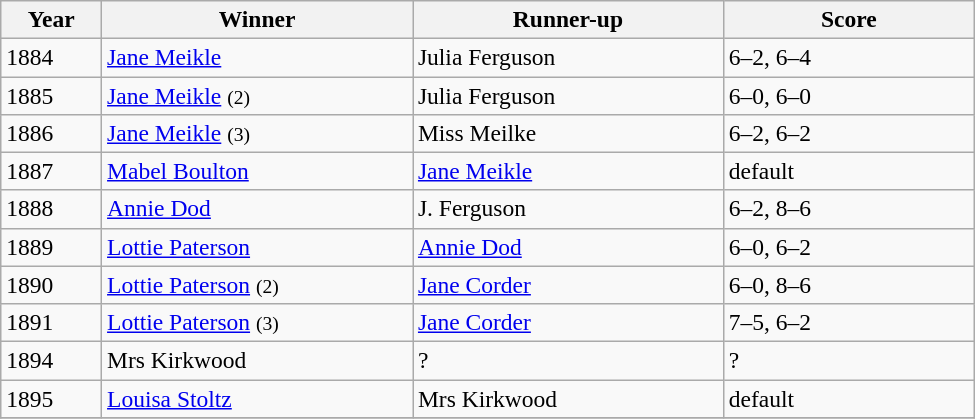<table class="wikitable" style="font-size:98%;">
<tr>
<th style="width:60px;">Year</th>
<th style="width:200px;">Winner</th>
<th style="width:200px;">Runner-up</th>
<th style="width:160px;">Score</th>
</tr>
<tr>
<td>1884</td>
<td> <a href='#'>Jane Meikle</a></td>
<td> Julia Ferguson</td>
<td>6–2, 6–4</td>
</tr>
<tr>
<td>1885</td>
<td> <a href='#'>Jane Meikle</a> <small>(2)</small></td>
<td> Julia Ferguson</td>
<td>6–0, 6–0</td>
</tr>
<tr>
<td>1886</td>
<td> <a href='#'>Jane Meikle</a> <small>(3)</small></td>
<td> Miss Meilke</td>
<td>6–2, 6–2</td>
</tr>
<tr>
<td>1887</td>
<td> <a href='#'>Mabel Boulton</a></td>
<td> <a href='#'>Jane Meikle</a></td>
<td>default</td>
</tr>
<tr>
<td>1888</td>
<td> <a href='#'>Annie Dod</a></td>
<td> J. Ferguson</td>
<td>6–2, 8–6</td>
</tr>
<tr>
<td>1889</td>
<td> <a href='#'>Lottie Paterson</a></td>
<td> <a href='#'>Annie Dod</a></td>
<td>6–0, 6–2</td>
</tr>
<tr>
<td>1890</td>
<td> <a href='#'>Lottie Paterson</a> <small>(2)</small></td>
<td> <a href='#'>Jane Corder</a></td>
<td>6–0, 8–6</td>
</tr>
<tr>
<td>1891</td>
<td> <a href='#'>Lottie Paterson</a> <small>(3)</small></td>
<td> <a href='#'>Jane Corder</a></td>
<td>7–5,  6–2</td>
</tr>
<tr>
<td>1894</td>
<td> Mrs Kirkwood</td>
<td>?</td>
<td>?</td>
</tr>
<tr>
<td>1895</td>
<td> <a href='#'>Louisa Stoltz</a></td>
<td> Mrs Kirkwood</td>
<td>default</td>
</tr>
<tr>
</tr>
</table>
